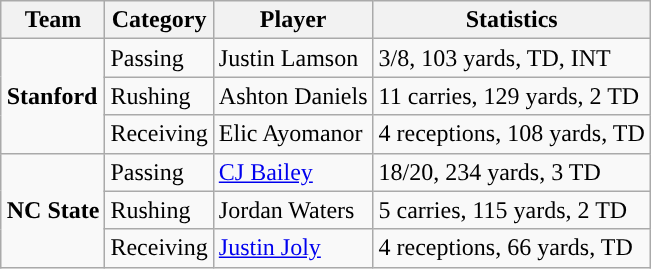<table class="wikitable" style="float: right;">
<tr>
<th>Team</th>
<th>Category</th>
<th>Player</th>
<th>Statistics</th>
</tr>
<tr>
<td rowspan=3><strong>Stanford</strong></td>
<td>Passing</td>
<td>Justin Lamson</td>
<td>3/8, 103 yards, TD, INT</td>
</tr>
<tr>
<td>Rushing</td>
<td>Ashton Daniels</td>
<td>11 carries, 129 yards, 2 TD</td>
</tr>
<tr>
<td>Receiving</td>
<td>Elic Ayomanor</td>
<td>4 receptions, 108 yards, TD</td>
</tr>
<tr>
<td rowspan=3><strong>NC State</strong></td>
<td>Passing</td>
<td><a href='#'>CJ Bailey</a></td>
<td>18/20, 234 yards, 3 TD</td>
</tr>
<tr>
<td>Rushing</td>
<td>Jordan Waters</td>
<td>5 carries, 115 yards, 2 TD</td>
</tr>
<tr>
<td>Receiving</td>
<td><a href='#'>Justin Joly</a></td>
<td>4 receptions, 66 yards, TD</td>
</tr>
</table>
